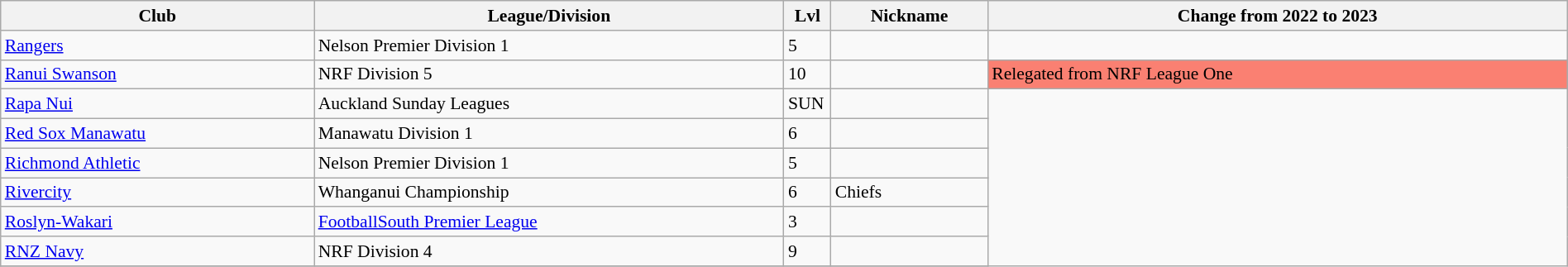<table class="wikitable sortable" width=100% style="font-size:90%">
<tr>
<th width=20%>Club</th>
<th width=30%>League/Division</th>
<th width=3%>Lvl</th>
<th width=10%>Nickname</th>
<th width=37%>Change from 2022 to 2023</th>
</tr>
<tr>
<td><a href='#'>Rangers</a></td>
<td>Nelson Premier Division 1</td>
<td>5</td>
<td></td>
</tr>
<tr>
<td><a href='#'>Ranui Swanson</a></td>
<td>NRF Division 5</td>
<td>10</td>
<td></td>
<td style="background:salmon">Relegated from NRF League One</td>
</tr>
<tr>
<td><a href='#'>Rapa Nui</a></td>
<td>Auckland Sunday Leagues</td>
<td>SUN</td>
<td></td>
</tr>
<tr>
<td><a href='#'>Red Sox Manawatu</a></td>
<td>Manawatu Division 1</td>
<td>6</td>
<td></td>
</tr>
<tr>
<td><a href='#'>Richmond Athletic</a></td>
<td>Nelson Premier Division 1</td>
<td>5</td>
<td></td>
</tr>
<tr>
<td><a href='#'>Rivercity</a></td>
<td>Whanganui Championship</td>
<td>6</td>
<td>Chiefs</td>
</tr>
<tr>
<td><a href='#'>Roslyn-Wakari</a></td>
<td><a href='#'>FootballSouth Premier League</a></td>
<td>3</td>
<td></td>
</tr>
<tr>
<td><a href='#'>RNZ Navy</a></td>
<td>NRF Division 4</td>
<td>9</td>
<td></td>
</tr>
<tr>
</tr>
</table>
